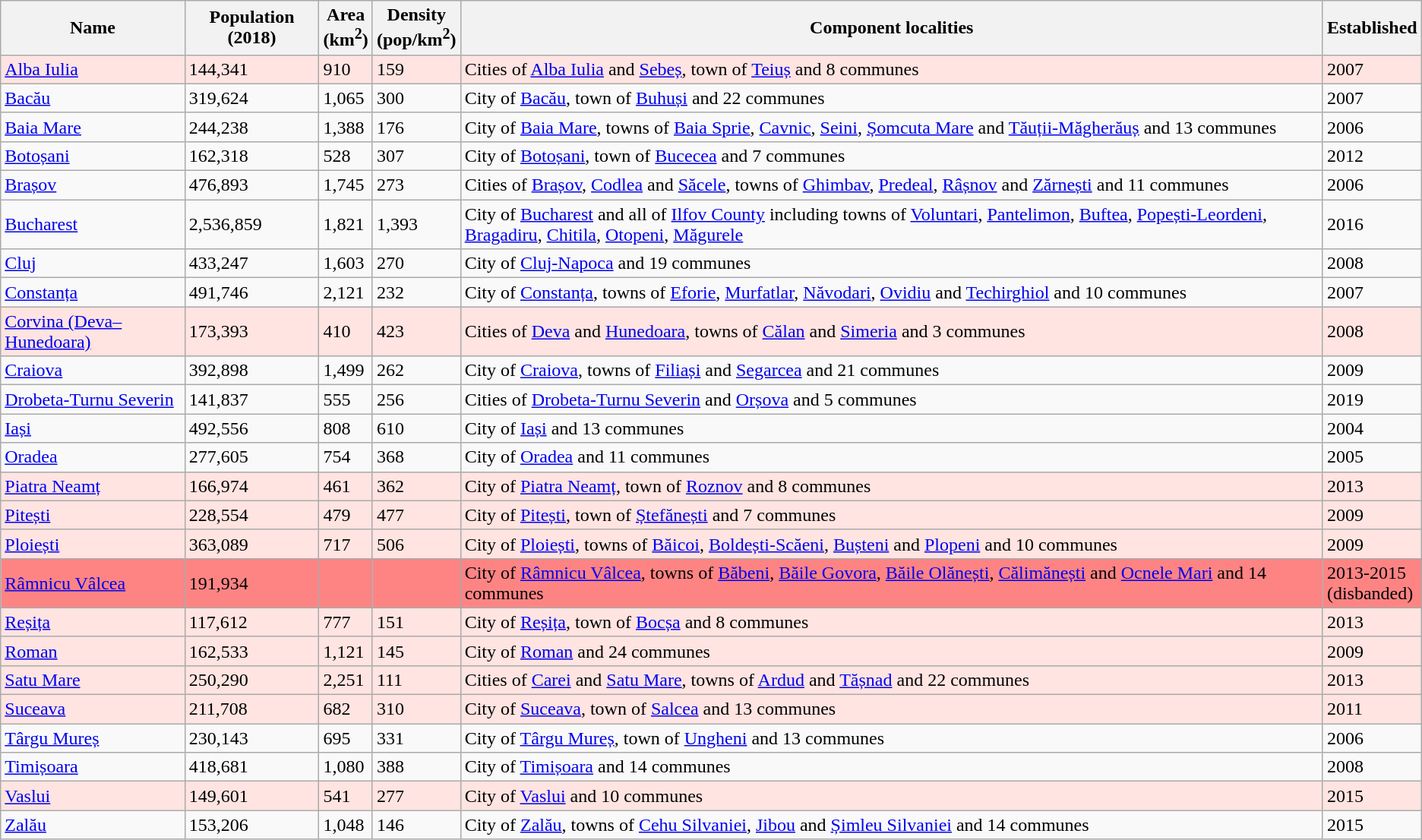<table class="wikitable sortable">
<tr>
<th>Name</th>
<th>Population (2018)</th>
<th>Area <br>(km<sup>2</sup>)</th>
<th>Density<br>(pop/km<sup>2</sup>)</th>
<th>Component localities</th>
<th>Established</th>
</tr>
<tr bgcolor="#FFE4E1">
<td><a href='#'>Alba Iulia</a></td>
<td>144,341</td>
<td>910</td>
<td>159</td>
<td>Cities of <a href='#'>Alba Iulia</a> and <a href='#'>Sebeș</a>, town of <a href='#'>Teiuș</a> and 8 communes</td>
<td>2007</td>
</tr>
<tr>
<td><a href='#'>Bacău</a></td>
<td>319,624</td>
<td>1,065 </td>
<td>300</td>
<td>City of <a href='#'>Bacău</a>, town of <a href='#'>Buhuși</a> and 22 communes</td>
<td>2007</td>
</tr>
<tr>
<td><a href='#'>Baia Mare</a></td>
<td>244,238</td>
<td>1,388 </td>
<td>176</td>
<td>City of <a href='#'>Baia Mare</a>, towns of <a href='#'>Baia Sprie</a>, <a href='#'>Cavnic</a>, <a href='#'>Seini</a>, <a href='#'>Șomcuta Mare</a> and <a href='#'>Tăuții-Măgherăuș</a> and 13 communes</td>
<td>2006</td>
</tr>
<tr>
<td><a href='#'>Botoșani</a></td>
<td>162,318</td>
<td>528</td>
<td>307</td>
<td>City of <a href='#'>Botoșani</a>, town of <a href='#'>Bucecea</a> and 7 communes</td>
<td>2012</td>
</tr>
<tr>
<td><a href='#'>Brașov</a></td>
<td>476,893</td>
<td>1,745 </td>
<td>273</td>
<td>Cities of <a href='#'>Brașov</a>, <a href='#'>Codlea</a> and <a href='#'>Săcele</a>, towns of <a href='#'>Ghimbav</a>, <a href='#'>Predeal</a>, <a href='#'>Râșnov</a> and <a href='#'>Zărnești</a> and 11 communes</td>
<td>2006</td>
</tr>
<tr>
<td><a href='#'>Bucharest</a></td>
<td>2,536,859</td>
<td>1,821 </td>
<td>1,393</td>
<td>City of <a href='#'>Bucharest</a> and all of <a href='#'>Ilfov County</a> including towns of <a href='#'>Voluntari</a>, <a href='#'>Pantelimon</a>, <a href='#'>Buftea</a>, <a href='#'>Popești-Leordeni</a>, <a href='#'>Bragadiru</a>, <a href='#'>Chitila</a>, <a href='#'>Otopeni</a>, <a href='#'>Măgurele</a></td>
<td>2016</td>
</tr>
<tr>
<td><a href='#'>Cluj</a></td>
<td>433,247</td>
<td>1,603 </td>
<td>270</td>
<td>City of <a href='#'>Cluj-Napoca</a> and 19 communes</td>
<td>2008</td>
</tr>
<tr>
<td><a href='#'>Constanța</a></td>
<td>491,746</td>
<td>2,121 </td>
<td>232</td>
<td>City of <a href='#'>Constanța</a>, towns of <a href='#'>Eforie</a>, <a href='#'>Murfatlar</a>, <a href='#'>Năvodari</a>, <a href='#'>Ovidiu</a> and <a href='#'>Techirghiol</a> and 10 communes</td>
<td>2007</td>
</tr>
<tr bgcolor="#FFE4E1">
<td><a href='#'>Corvina (Deva–Hunedoara)</a></td>
<td>173,393</td>
<td>410</td>
<td>423</td>
<td>Cities of <a href='#'>Deva</a> and <a href='#'>Hunedoara</a>, towns of <a href='#'>Călan</a> and <a href='#'>Simeria</a> and 3 communes</td>
<td>2008</td>
</tr>
<tr>
<td><a href='#'>Craiova</a></td>
<td>392,898</td>
<td>1,499 </td>
<td>262</td>
<td>City of <a href='#'>Craiova</a>, towns of <a href='#'>Filiași</a> and <a href='#'>Segarcea</a> and 21 communes</td>
<td>2009</td>
</tr>
<tr>
<td><a href='#'>Drobeta-Turnu Severin</a></td>
<td>141,837</td>
<td>555</td>
<td>256</td>
<td>Cities of <a href='#'>Drobeta-Turnu Severin</a> and <a href='#'>Orșova</a> and 5 communes</td>
<td>2019</td>
</tr>
<tr>
<td><a href='#'>Iași</a></td>
<td>492,556</td>
<td>808 </td>
<td>610</td>
<td>City of <a href='#'>Iași</a> and 13 communes</td>
<td>2004</td>
</tr>
<tr>
<td><a href='#'>Oradea</a></td>
<td>277,605</td>
<td>754</td>
<td>368</td>
<td>City of <a href='#'>Oradea</a> and 11 communes</td>
<td>2005</td>
</tr>
<tr bgcolor="#FFE4E1">
<td><a href='#'>Piatra Neamț</a></td>
<td>166,974</td>
<td>461</td>
<td>362</td>
<td>City of <a href='#'>Piatra Neamț</a>, town of <a href='#'>Roznov</a> and 8 communes</td>
<td>2013</td>
</tr>
<tr bgcolor="#FFE4E1">
<td><a href='#'>Pitești</a></td>
<td>228,554</td>
<td>479</td>
<td>477</td>
<td>City of <a href='#'>Pitești</a>, town of <a href='#'>Ștefănești</a> and 7 communes</td>
<td>2009</td>
</tr>
<tr bgcolor="#FFE4E1">
<td><a href='#'>Ploiești</a></td>
<td>363,089</td>
<td>717</td>
<td>506</td>
<td>City of <a href='#'>Ploiești</a>, towns of <a href='#'>Băicoi</a>, <a href='#'>Boldești-Scăeni</a>, <a href='#'>Bușteni</a> and <a href='#'>Plopeni</a> and 10 communes</td>
<td>2009</td>
</tr>
<tr bgcolor="#FE8484">
<td><a href='#'>Râmnicu Vâlcea</a></td>
<td>191,934</td>
<td></td>
<td></td>
<td>City of <a href='#'>Râmnicu Vâlcea</a>, towns of <a href='#'>Băbeni</a>, <a href='#'>Băile Govora</a>, <a href='#'>Băile Olănești</a>, <a href='#'>Călimănești</a> and <a href='#'>Ocnele Mari</a> and 14 communes</td>
<td>2013-2015<br>(disbanded)</td>
</tr>
<tr bgcolor="#FFE4E1">
<td><a href='#'>Reșița</a></td>
<td>117,612</td>
<td>777</td>
<td>151</td>
<td>City of <a href='#'>Reșița</a>, town of <a href='#'>Bocșa</a> and 8 communes</td>
<td>2013</td>
</tr>
<tr bgcolor="#FFE4E1">
<td><a href='#'>Roman</a></td>
<td>162,533</td>
<td>1,121</td>
<td>145</td>
<td>City of <a href='#'>Roman</a> and 24 communes</td>
<td>2009</td>
</tr>
<tr bgcolor="#FFE4E1">
<td><a href='#'>Satu Mare</a></td>
<td>250,290</td>
<td>2,251</td>
<td>111</td>
<td>Cities of <a href='#'>Carei</a> and <a href='#'>Satu Mare</a>, towns of <a href='#'>Ardud</a> and <a href='#'>Tășnad</a> and 22 communes</td>
<td>2013</td>
</tr>
<tr bgcolor="#FFE4E1">
<td><a href='#'>Suceava</a></td>
<td>211,708</td>
<td>682</td>
<td>310</td>
<td>City of <a href='#'>Suceava</a>, town of <a href='#'>Salcea</a> and 13 communes</td>
<td>2011</td>
</tr>
<tr>
<td><a href='#'>Târgu Mureș</a></td>
<td>230,143</td>
<td>695</td>
<td>331</td>
<td>City of <a href='#'>Târgu Mureș</a>, town of <a href='#'>Ungheni</a> and 13 communes</td>
<td>2006</td>
</tr>
<tr>
<td><a href='#'>Timișoara</a></td>
<td>418,681</td>
<td>1,080 </td>
<td>388</td>
<td>City of <a href='#'>Timișoara</a> and 14 communes</td>
<td>2008</td>
</tr>
<tr bgcolor="#FFE4E1">
<td><a href='#'>Vaslui</a></td>
<td>149,601</td>
<td>541</td>
<td>277</td>
<td>City of <a href='#'>Vaslui</a> and 10 communes</td>
<td>2015</td>
</tr>
<tr>
<td><a href='#'>Zalău</a></td>
<td>153,206</td>
<td>1,048</td>
<td>146</td>
<td>City of <a href='#'>Zalău</a>, towns of <a href='#'>Cehu Silvaniei</a>, <a href='#'>Jibou</a> and <a href='#'>Șimleu Silvaniei</a> and 14 communes</td>
<td>2015</td>
</tr>
</table>
